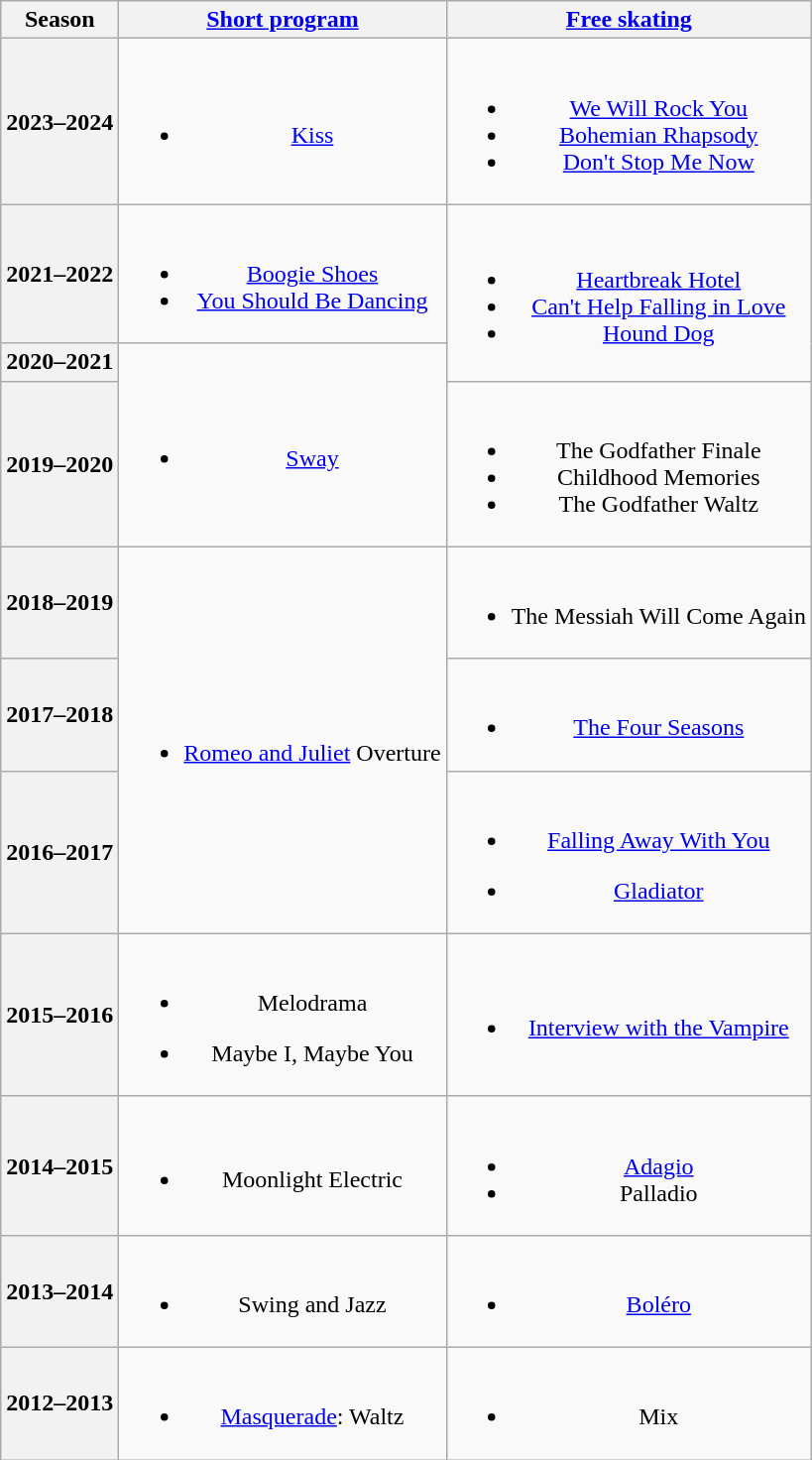<table class=wikitable style=text-align:center>
<tr>
<th>Season</th>
<th><a href='#'>Short program</a></th>
<th><a href='#'>Free skating</a></th>
</tr>
<tr>
<th>2023–2024 <br> </th>
<td><br><ul><li><a href='#'>Kiss</a> <br></li></ul></td>
<td><br><ul><li><a href='#'>We Will Rock You</a></li><li><a href='#'>Bohemian Rhapsody</a></li><li><a href='#'>Don't Stop Me Now</a><br> </li></ul></td>
</tr>
<tr>
<th>2021–2022 <br> </th>
<td><br><ul><li><a href='#'>Boogie Shoes</a> <br> </li><li><a href='#'>You Should Be Dancing</a> <br> </li></ul></td>
<td rowspan="2"><br><ul><li><a href='#'>Heartbreak Hotel</a></li><li><a href='#'>Can't Help Falling in Love</a></li><li><a href='#'>Hound Dog</a> <br> </li></ul></td>
</tr>
<tr>
<th>2020–2021 <br> </th>
<td rowspan="2"><br><ul><li><a href='#'>Sway</a> <br> </li></ul></td>
</tr>
<tr>
<th>2019–2020</th>
<td><br><ul><li>The Godfather Finale <br> </li><li>Childhood Memories <br> </li><li>The Godfather Waltz <br> </li></ul></td>
</tr>
<tr>
<th>2018–2019</th>
<td rowspan="3"><br><ul><li><a href='#'>Romeo and Juliet</a> Overture <br> </li></ul></td>
<td><br><ul><li>The Messiah Will Come Again <br> </li></ul></td>
</tr>
<tr>
<th>2017–2018 <br> </th>
<td><br><ul><li><a href='#'>The Four Seasons</a> <br></li></ul></td>
</tr>
<tr>
<th>2016–2017 <br> </th>
<td><br><ul><li><a href='#'>Falling Away With You</a> <br></li></ul><ul><li><a href='#'>Gladiator</a> <br></li></ul></td>
</tr>
<tr>
<th>2015–2016 <br> </th>
<td><br><ul><li>Melodrama <br></li></ul><ul><li>Maybe I, Maybe You <br></li></ul></td>
<td><br><ul><li><a href='#'>Interview with the Vampire</a> <br></li></ul></td>
</tr>
<tr>
<th>2014–2015 <br> </th>
<td><br><ul><li>Moonlight Electric <br></li></ul></td>
<td><br><ul><li><a href='#'>Adagio</a> <br></li><li>Palladio <br></li></ul></td>
</tr>
<tr>
<th>2013–2014 <br> </th>
<td><br><ul><li>Swing and Jazz</li></ul></td>
<td><br><ul><li><a href='#'>Boléro</a> <br></li></ul></td>
</tr>
<tr>
<th>2012–2013 <br> </th>
<td><br><ul><li><a href='#'>Masquerade</a>: Waltz <br></li></ul></td>
<td><br><ul><li>Mix</li></ul></td>
</tr>
</table>
